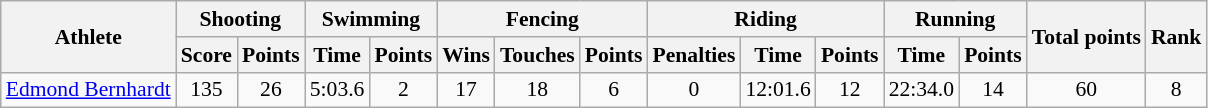<table class=wikitable style="font-size:90%">
<tr>
<th rowspan="2">Athlete</th>
<th colspan="2">Shooting</th>
<th colspan="2">Swimming</th>
<th colspan="3">Fencing</th>
<th colspan="3">Riding</th>
<th colspan="2">Running</th>
<th rowspan="2">Total points</th>
<th rowspan="2">Rank</th>
</tr>
<tr>
<th>Score</th>
<th>Points</th>
<th>Time</th>
<th>Points</th>
<th>Wins</th>
<th>Touches</th>
<th>Points</th>
<th>Penalties</th>
<th>Time</th>
<th>Points</th>
<th>Time</th>
<th>Points</th>
</tr>
<tr>
<td><a href='#'>Edmond Bernhardt</a></td>
<td align="center">135</td>
<td align="center">26</td>
<td align="center">5:03.6</td>
<td align="center">2</td>
<td align="center">17</td>
<td align=center>18</td>
<td align="center">6</td>
<td align=center>0</td>
<td align="center">12:01.6</td>
<td align="center">12</td>
<td align="center">22:34.0</td>
<td align="center">14</td>
<td align="center">60</td>
<td align="center">8</td>
</tr>
</table>
